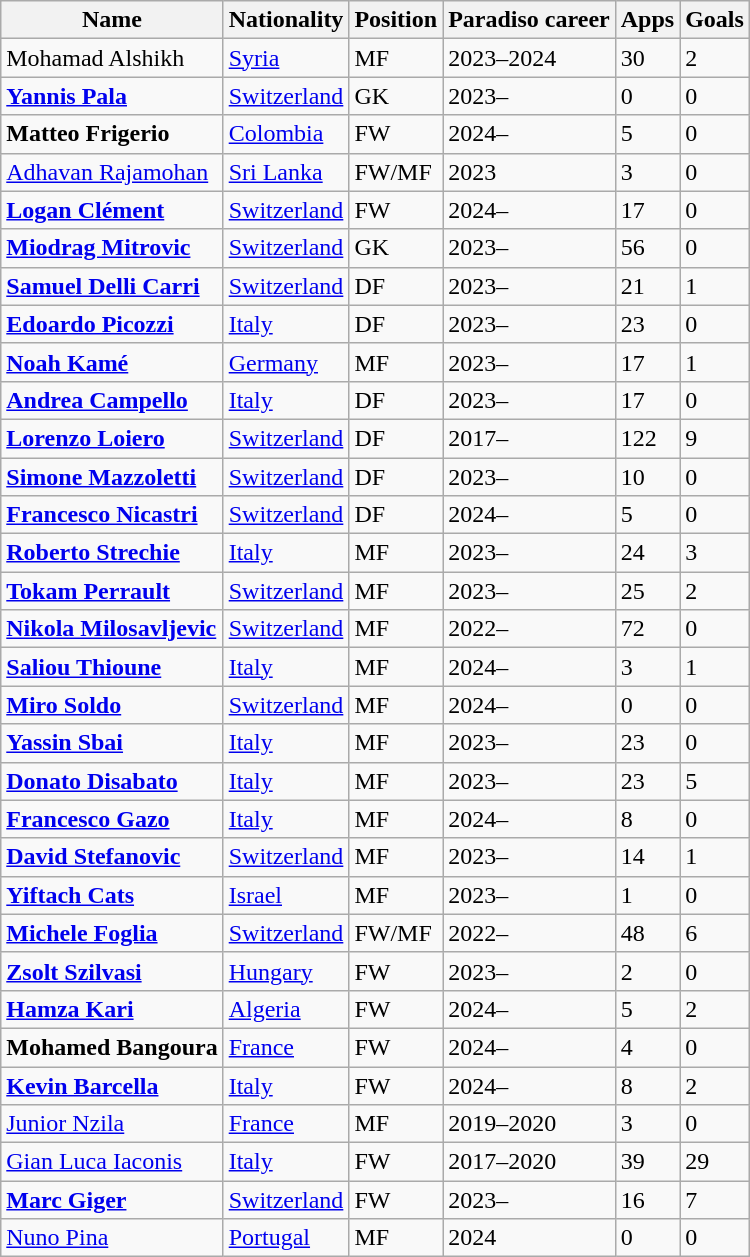<table class="wikitable sortable">
<tr>
<th>Name</th>
<th>Nationality</th>
<th>Position</th>
<th>Paradiso career</th>
<th>Apps</th>
<th>Goals</th>
</tr>
<tr>
<td>Mohamad Alshikh</td>
<td> <a href='#'>Syria</a></td>
<td>MF</td>
<td>2023–2024</td>
<td>30</td>
<td>2</td>
</tr>
<tr>
<td><strong><a href='#'>Yannis Pala</a></strong></td>
<td> <a href='#'>Switzerland</a></td>
<td>GK</td>
<td>2023–</td>
<td>0</td>
<td>0</td>
</tr>
<tr>
<td><strong>Matteo Frigerio</strong></td>
<td> <a href='#'>Colombia</a></td>
<td>FW</td>
<td>2024–</td>
<td>5</td>
<td>0</td>
</tr>
<tr>
<td><a href='#'>Adhavan Rajamohan</a></td>
<td> <a href='#'>Sri Lanka</a></td>
<td>FW/MF</td>
<td>2023</td>
<td>3</td>
<td>0</td>
</tr>
<tr>
<td><strong><a href='#'>Logan Clément</a></strong></td>
<td> <a href='#'>Switzerland</a></td>
<td>FW</td>
<td>2024–</td>
<td>17</td>
<td>0</td>
</tr>
<tr>
<td><strong><a href='#'>Miodrag Mitrovic</a></strong></td>
<td> <a href='#'>Switzerland</a></td>
<td>GK</td>
<td>2023–</td>
<td>56</td>
<td>0</td>
</tr>
<tr>
<td><strong><a href='#'>Samuel Delli Carri</a></strong></td>
<td> <a href='#'>Switzerland</a></td>
<td>DF</td>
<td>2023–</td>
<td>21</td>
<td>1</td>
</tr>
<tr>
<td><strong><a href='#'>Edoardo Picozzi</a></strong></td>
<td> <a href='#'>Italy</a></td>
<td>DF</td>
<td>2023–</td>
<td>23</td>
<td>0</td>
</tr>
<tr>
<td><strong><a href='#'>Noah Kamé</a></strong></td>
<td> <a href='#'>Germany</a></td>
<td>MF</td>
<td>2023–</td>
<td>17</td>
<td>1</td>
</tr>
<tr>
<td><strong><a href='#'>Andrea Campello</a></strong></td>
<td> <a href='#'>Italy</a></td>
<td>DF</td>
<td>2023–</td>
<td>17</td>
<td>0</td>
</tr>
<tr>
<td><strong><a href='#'>Lorenzo Loiero</a></strong></td>
<td> <a href='#'>Switzerland</a></td>
<td>DF</td>
<td>2017–</td>
<td>122</td>
<td>9</td>
</tr>
<tr>
<td><strong><a href='#'>Simone Mazzoletti</a></strong></td>
<td> <a href='#'>Switzerland</a></td>
<td>DF</td>
<td>2023–</td>
<td>10</td>
<td>0</td>
</tr>
<tr>
<td><strong><a href='#'>Francesco Nicastri</a></strong></td>
<td> <a href='#'>Switzerland</a></td>
<td>DF</td>
<td>2024–</td>
<td>5</td>
<td>0</td>
</tr>
<tr>
<td><strong><a href='#'>Roberto Strechie</a></strong></td>
<td> <a href='#'>Italy</a></td>
<td>MF</td>
<td>2023–</td>
<td>24</td>
<td>3</td>
</tr>
<tr>
<td><strong><a href='#'>Tokam Perrault</a></strong></td>
<td> <a href='#'>Switzerland</a></td>
<td>MF</td>
<td>2023–</td>
<td>25</td>
<td>2</td>
</tr>
<tr>
<td><strong><a href='#'>Nikola Milosavljevic</a></strong></td>
<td> <a href='#'>Switzerland</a></td>
<td>MF</td>
<td>2022–</td>
<td>72</td>
<td>0</td>
</tr>
<tr>
<td><strong><a href='#'>Saliou Thioune</a></strong></td>
<td> <a href='#'>Italy</a></td>
<td>MF</td>
<td>2024–</td>
<td>3</td>
<td>1</td>
</tr>
<tr>
<td><strong><a href='#'>Miro Soldo</a></strong></td>
<td> <a href='#'>Switzerland</a></td>
<td>MF</td>
<td>2024–</td>
<td>0</td>
<td>0</td>
</tr>
<tr>
<td><strong><a href='#'>Yassin Sbai</a></strong></td>
<td> <a href='#'>Italy</a></td>
<td>MF</td>
<td>2023–</td>
<td>23</td>
<td>0</td>
</tr>
<tr>
<td><strong><a href='#'>Donato Disabato</a></strong></td>
<td> <a href='#'>Italy</a></td>
<td>MF</td>
<td>2023–</td>
<td>23</td>
<td>5</td>
</tr>
<tr>
<td><strong><a href='#'>Francesco Gazo</a></strong></td>
<td> <a href='#'>Italy</a></td>
<td>MF</td>
<td>2024–</td>
<td>8</td>
<td>0</td>
</tr>
<tr>
<td><strong><a href='#'>David Stefanovic</a></strong></td>
<td> <a href='#'>Switzerland</a></td>
<td>MF</td>
<td>2023–</td>
<td>14</td>
<td>1</td>
</tr>
<tr>
<td><strong><a href='#'>Yiftach Cats</a></strong></td>
<td> <a href='#'>Israel</a></td>
<td>MF</td>
<td>2023–</td>
<td>1</td>
<td>0</td>
</tr>
<tr>
<td><strong><a href='#'>Michele Foglia</a></strong></td>
<td> <a href='#'>Switzerland</a></td>
<td>FW/MF</td>
<td>2022–</td>
<td>48</td>
<td>6</td>
</tr>
<tr>
<td><strong><a href='#'>Zsolt Szilvasi</a></strong></td>
<td> <a href='#'>Hungary</a></td>
<td>FW</td>
<td>2023–</td>
<td>2</td>
<td>0</td>
</tr>
<tr>
<td><strong><a href='#'>Hamza Kari</a></strong></td>
<td> <a href='#'>Algeria</a></td>
<td>FW</td>
<td>2024–</td>
<td>5</td>
<td>2</td>
</tr>
<tr>
<td><strong>Mohamed Bangoura</strong></td>
<td> <a href='#'>France</a></td>
<td>FW</td>
<td>2024–</td>
<td>4</td>
<td>0</td>
</tr>
<tr>
<td><strong><a href='#'>Kevin Barcella</a></strong></td>
<td> <a href='#'>Italy</a></td>
<td>FW</td>
<td>2024–</td>
<td>8</td>
<td>2</td>
</tr>
<tr>
<td><a href='#'>Junior Nzila</a></td>
<td> <a href='#'>France</a></td>
<td>MF</td>
<td>2019–2020</td>
<td>3</td>
<td>0</td>
</tr>
<tr>
<td><a href='#'>Gian Luca Iaconis</a></td>
<td> <a href='#'>Italy</a></td>
<td>FW</td>
<td>2017–2020</td>
<td>39</td>
<td>29</td>
</tr>
<tr>
<td><strong><a href='#'>Marc Giger</a></strong></td>
<td> <a href='#'>Switzerland</a></td>
<td>FW</td>
<td>2023–</td>
<td>16</td>
<td>7</td>
</tr>
<tr>
<td><a href='#'>Nuno Pina</a></td>
<td> <a href='#'>Portugal</a></td>
<td>MF</td>
<td>2024</td>
<td>0</td>
<td>0</td>
</tr>
</table>
